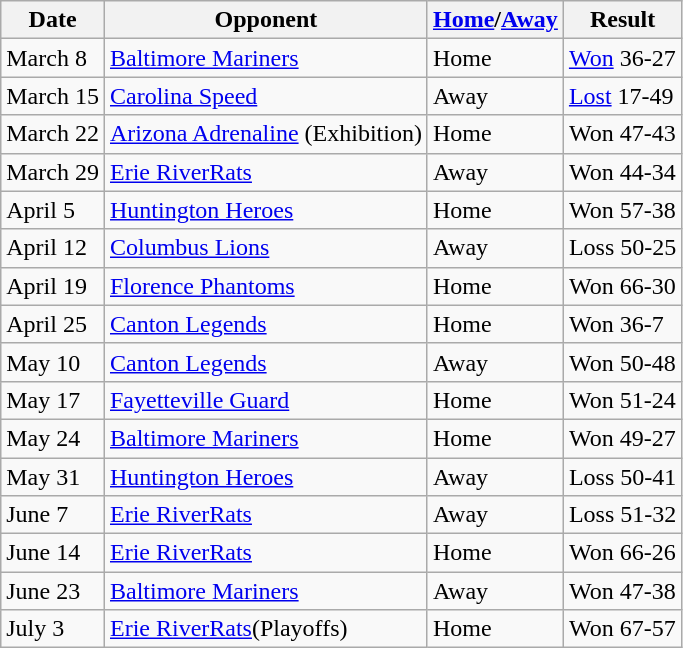<table class="wikitable">
<tr>
<th>Date</th>
<th>Opponent</th>
<th><a href='#'>Home</a>/<a href='#'>Away</a></th>
<th>Result</th>
</tr>
<tr>
<td>March 8</td>
<td><a href='#'>Baltimore Mariners</a></td>
<td>Home</td>
<td><a href='#'>Won</a> 36-27</td>
</tr>
<tr>
<td>March 15</td>
<td><a href='#'>Carolina Speed</a></td>
<td>Away</td>
<td><a href='#'>Lost</a> 17-49</td>
</tr>
<tr>
<td>March 22</td>
<td><a href='#'>Arizona Adrenaline</a> (Exhibition)</td>
<td>Home</td>
<td>Won 47-43</td>
</tr>
<tr>
<td>March 29</td>
<td><a href='#'>Erie RiverRats</a></td>
<td>Away</td>
<td>Won 44-34</td>
</tr>
<tr>
<td>April 5</td>
<td><a href='#'>Huntington Heroes</a></td>
<td>Home</td>
<td>Won 57-38</td>
</tr>
<tr>
<td>April 12</td>
<td><a href='#'>Columbus Lions</a></td>
<td>Away</td>
<td>Loss 50-25</td>
</tr>
<tr>
<td>April 19</td>
<td><a href='#'>Florence Phantoms</a></td>
<td>Home</td>
<td>Won 66-30</td>
</tr>
<tr>
<td>April 25</td>
<td><a href='#'>Canton Legends</a></td>
<td>Home</td>
<td>Won 36-7</td>
</tr>
<tr>
<td>May 10</td>
<td><a href='#'>Canton Legends</a></td>
<td>Away</td>
<td>Won 50-48</td>
</tr>
<tr>
<td>May 17</td>
<td><a href='#'>Fayetteville Guard</a></td>
<td>Home</td>
<td>Won 51-24</td>
</tr>
<tr>
<td>May 24</td>
<td><a href='#'>Baltimore Mariners</a></td>
<td>Home</td>
<td>Won 49-27</td>
</tr>
<tr>
<td>May 31</td>
<td><a href='#'>Huntington Heroes</a></td>
<td>Away</td>
<td>Loss 50-41</td>
</tr>
<tr>
<td>June 7</td>
<td><a href='#'>Erie RiverRats</a></td>
<td>Away</td>
<td>Loss 51-32</td>
</tr>
<tr>
<td>June 14</td>
<td><a href='#'>Erie RiverRats</a></td>
<td>Home</td>
<td>Won 66-26</td>
</tr>
<tr>
<td>June 23</td>
<td><a href='#'>Baltimore Mariners</a></td>
<td>Away</td>
<td>Won 47-38</td>
</tr>
<tr>
<td>July 3</td>
<td><a href='#'>Erie RiverRats</a>(Playoffs)</td>
<td>Home</td>
<td>Won 67-57</td>
</tr>
</table>
